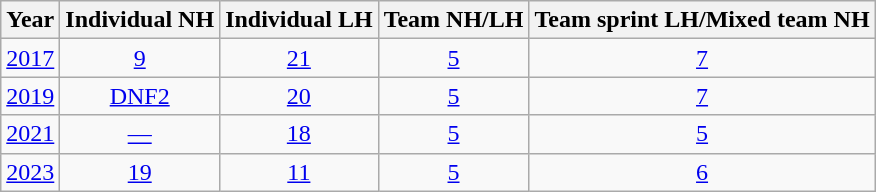<table class="wikitable" "text-align:center;">
<tr>
<th>Year</th>
<th>Individual NH</th>
<th>Individual LH</th>
<th>Team NH/LH</th>
<th>Team sprint LH/Mixed team NH</th>
</tr>
<tr align=center>
<td><a href='#'>2017</a></td>
<td><a href='#'>9</a></td>
<td><a href='#'>21</a></td>
<td><a href='#'>5</a></td>
<td><a href='#'>7</a></td>
</tr>
<tr align=center>
<td><a href='#'>2019</a></td>
<td><a href='#'>DNF2</a></td>
<td><a href='#'>20</a></td>
<td><a href='#'>5</a></td>
<td><a href='#'>7</a></td>
</tr>
<tr align=center>
<td><a href='#'>2021</a></td>
<td><a href='#'>—</a></td>
<td><a href='#'>18</a></td>
<td><a href='#'>5</a></td>
<td><a href='#'>5</a></td>
</tr>
<tr align=center>
<td><a href='#'>2023</a></td>
<td><a href='#'>19</a></td>
<td><a href='#'>11</a></td>
<td><a href='#'>5</a></td>
<td><a href='#'>6</a></td>
</tr>
</table>
